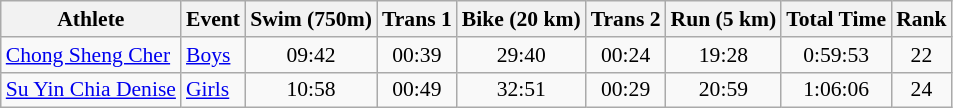<table class="wikitable" style="font-size:90%;">
<tr>
<th>Athlete</th>
<th>Event</th>
<th>Swim (750m)</th>
<th>Trans 1</th>
<th>Bike (20 km)</th>
<th>Trans 2</th>
<th>Run (5 km)</th>
<th>Total Time</th>
<th>Rank</th>
</tr>
<tr align=center>
<td align=left><a href='#'>Chong Sheng Cher</a></td>
<td align=left><a href='#'>Boys</a></td>
<td>09:42</td>
<td>00:39</td>
<td>29:40</td>
<td>00:24</td>
<td>19:28</td>
<td>0:59:53</td>
<td>22</td>
</tr>
<tr align=center>
<td align=left><a href='#'>Su Yin Chia Denise</a></td>
<td align=left><a href='#'>Girls</a></td>
<td>10:58</td>
<td>00:49</td>
<td>32:51</td>
<td>00:29</td>
<td>20:59</td>
<td>1:06:06</td>
<td>24</td>
</tr>
</table>
